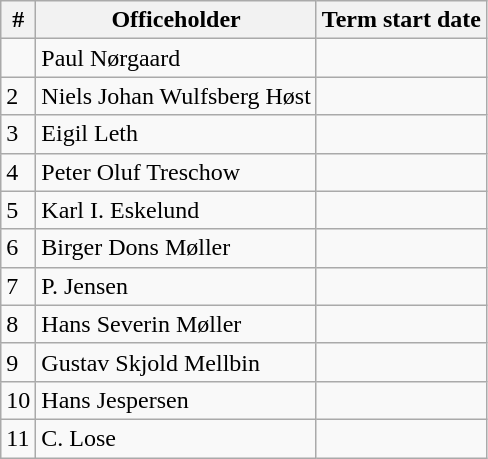<table class="wikitable sortable">
<tr>
<th style="text-align:center;"><strong>#</strong></th>
<th style="text-align:center;">Officeholder</th>
<th style="text-align:center;"><strong>Term start date</strong></th>
</tr>
<tr>
<td></td>
<td>Paul Nørgaard</td>
<td></td>
</tr>
<tr>
<td>2</td>
<td>Niels Johan Wulfsberg Høst</td>
<td></td>
</tr>
<tr>
<td>3</td>
<td>Eigil Leth</td>
<td></td>
</tr>
<tr>
<td>4</td>
<td>Peter Oluf Treschow</td>
<td></td>
</tr>
<tr>
<td>5</td>
<td>Karl I. Eskelund</td>
<td></td>
</tr>
<tr>
<td>6</td>
<td>Birger Dons Møller</td>
<td></td>
</tr>
<tr>
<td>7</td>
<td>P. Jensen</td>
<td></td>
</tr>
<tr>
<td>8</td>
<td>Hans Severin Møller</td>
<td></td>
</tr>
<tr>
<td>9</td>
<td>Gustav Skjold Mellbin</td>
<td></td>
</tr>
<tr>
<td>10</td>
<td>Hans Jespersen</td>
<td></td>
</tr>
<tr>
<td>11</td>
<td>C. Lose</td>
<td></td>
</tr>
</table>
